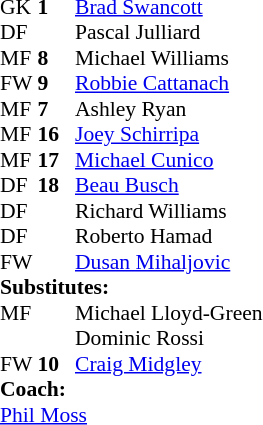<table style="font-size: 90%" cellspacing="0" cellpadding="0">
<tr>
<th width="25"></th>
<th width="25"></th>
</tr>
<tr>
<td>GK</td>
<td><strong>1</strong></td>
<td> <a href='#'>Brad Swancott</a></td>
</tr>
<tr>
<td>DF</td>
<td><strong> </strong></td>
<td> Pascal Julliard</td>
</tr>
<tr>
<td>MF</td>
<td><strong>8</strong></td>
<td> Michael Williams</td>
<td></td>
<td></td>
</tr>
<tr>
<td>FW</td>
<td><strong>9</strong></td>
<td> <a href='#'>Robbie Cattanach</a></td>
</tr>
<tr>
<td>MF</td>
<td><strong>7</strong></td>
<td> Ashley Ryan</td>
</tr>
<tr>
<td>MF</td>
<td><strong>16</strong></td>
<td> <a href='#'>Joey Schirripa</a></td>
</tr>
<tr>
<td>MF</td>
<td><strong>17</strong></td>
<td> <a href='#'>Michael Cunico</a></td>
</tr>
<tr>
<td>DF</td>
<td><strong>18</strong></td>
<td> <a href='#'>Beau Busch</a></td>
</tr>
<tr>
<td>DF</td>
<td><strong> </strong></td>
<td> Richard Williams</td>
<td></td>
<td></td>
</tr>
<tr>
<td>DF</td>
<td><strong> </strong></td>
<td> Roberto Hamad</td>
</tr>
<tr>
<td>FW</td>
<td><strong> </strong></td>
<td> <a href='#'>Dusan Mihaljovic</a></td>
<td></td>
<td></td>
</tr>
<tr>
<td colspan=4><strong>Substitutes:</strong></td>
</tr>
<tr>
<td>MF</td>
<td><strong> </strong></td>
<td> Michael Lloyd-Green</td>
<td></td>
<td></td>
</tr>
<tr>
<td></td>
<td><strong> </strong></td>
<td> Dominic Rossi</td>
<td></td>
<td></td>
</tr>
<tr>
<td>FW</td>
<td><strong>10</strong></td>
<td> <a href='#'>Craig Midgley</a></td>
<td></td>
<td></td>
</tr>
<tr>
<td colspan=4><strong>Coach:</strong></td>
</tr>
<tr>
<td colspan=4> <a href='#'>Phil Moss</a></td>
</tr>
</table>
